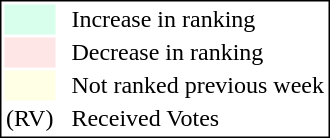<table style="border:1px solid black;">
<tr>
<td style="background:#D8FFEB; width:20px;"></td>
<td> </td>
<td>Increase in ranking</td>
</tr>
<tr>
<td style="background:#FFE6E6; width:20px;"></td>
<td> </td>
<td>Decrease in ranking</td>
</tr>
<tr>
<td style="background:#FFFFE6; width:20px;"></td>
<td> </td>
<td>Not ranked previous week</td>
</tr>
<tr>
<td>(RV)</td>
<td> </td>
<td>Received Votes</td>
</tr>
</table>
